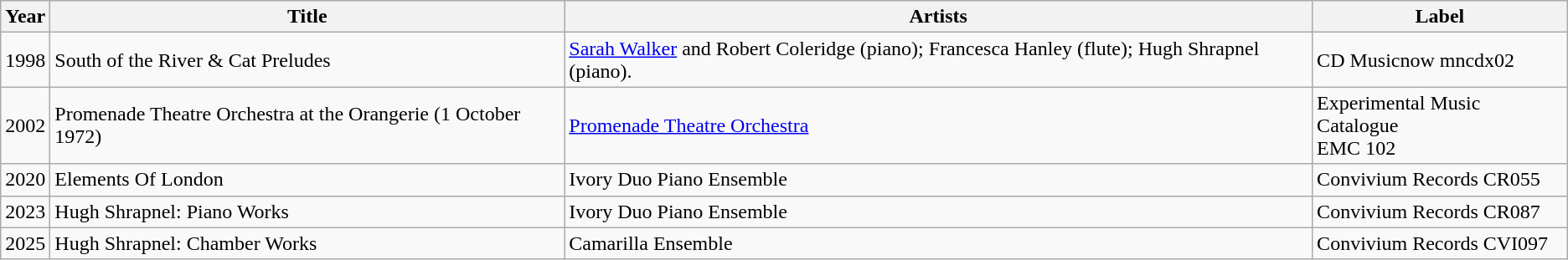<table class="wikitable">
<tr>
<th>Year</th>
<th>Title</th>
<th>Artists</th>
<th>Label</th>
</tr>
<tr>
<td>1998</td>
<td>South of the River & Cat Preludes</td>
<td><a href='#'>Sarah Walker</a> and Robert Coleridge (piano); Francesca Hanley (flute); Hugh Shrapnel (piano).</td>
<td>CD Musicnow mncdx02</td>
</tr>
<tr>
<td>2002</td>
<td>Promenade Theatre Orchestra at the Orangerie (1 October 1972)</td>
<td><a href='#'>Promenade Theatre Orchestra</a></td>
<td>Experimental Music Catalogue<br>EMC 102</td>
</tr>
<tr>
<td>2020</td>
<td>Elements Of London</td>
<td>Ivory Duo Piano Ensemble</td>
<td>Convivium Records CR055</td>
</tr>
<tr>
<td>2023</td>
<td>Hugh Shrapnel: Piano Works</td>
<td>Ivory Duo Piano Ensemble</td>
<td>Convivium Records CR087</td>
</tr>
<tr>
<td>2025</td>
<td>Hugh Shrapnel: Chamber Works</td>
<td>Camarilla Ensemble</td>
<td>Convivium Records CVI097</td>
</tr>
</table>
